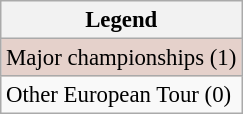<table class="wikitable" style="font-size:95%;">
<tr>
<th>Legend</th>
</tr>
<tr style="background:#e5d1cb;">
<td>Major championships (1)</td>
</tr>
<tr>
<td>Other European Tour (0)</td>
</tr>
</table>
